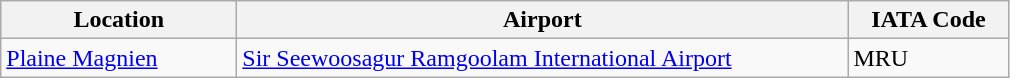<table class="wikitable">
<tr>
<th scope="col" style="width:150px;"><strong>Location</strong></th>
<th scope="col" style="width:400px;"><strong>Airport</strong></th>
<th scope="col" style="width:100px;"><strong>IATA Code</strong></th>
</tr>
<tr>
<td><a href='#'>Plaine Magnien</a></td>
<td><a href='#'>Sir Seewoosagur Ramgoolam International Airport</a></td>
<td>MRU</td>
</tr>
</table>
